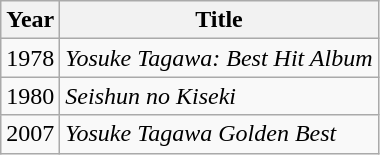<table class="wikitable">
<tr>
<th>Year</th>
<th>Title</th>
</tr>
<tr>
<td>1978</td>
<td><em>Yosuke Tagawa: Best Hit Album</em></td>
</tr>
<tr>
<td>1980</td>
<td><em>Seishun no Kiseki</em></td>
</tr>
<tr>
<td>2007</td>
<td><em>Yosuke Tagawa Golden Best</em></td>
</tr>
</table>
